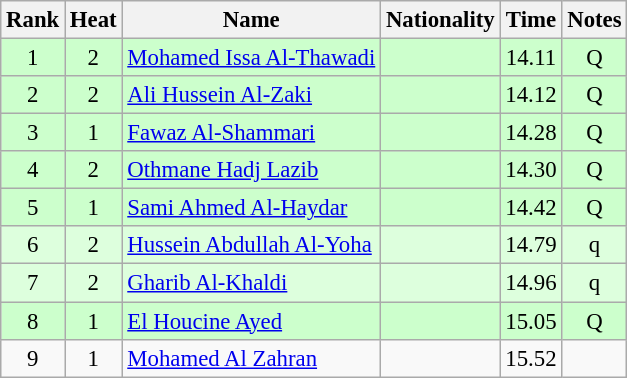<table class="wikitable sortable" style="text-align:center;font-size:95%">
<tr>
<th>Rank</th>
<th>Heat</th>
<th>Name</th>
<th>Nationality</th>
<th>Time</th>
<th>Notes</th>
</tr>
<tr bgcolor=ccffcc>
<td>1</td>
<td>2</td>
<td align=left><a href='#'>Mohamed Issa Al-Thawadi</a></td>
<td align=left></td>
<td>14.11</td>
<td>Q</td>
</tr>
<tr bgcolor=ccffcc>
<td>2</td>
<td>2</td>
<td align=left><a href='#'>Ali Hussein Al-Zaki</a></td>
<td align=left></td>
<td>14.12</td>
<td>Q</td>
</tr>
<tr bgcolor=ccffcc>
<td>3</td>
<td>1</td>
<td align=left><a href='#'>Fawaz Al-Shammari</a></td>
<td align=left></td>
<td>14.28</td>
<td>Q</td>
</tr>
<tr bgcolor=ccffcc>
<td>4</td>
<td>2</td>
<td align=left><a href='#'>Othmane Hadj Lazib</a></td>
<td align=left></td>
<td>14.30</td>
<td>Q</td>
</tr>
<tr bgcolor=ccffcc>
<td>5</td>
<td>1</td>
<td align=left><a href='#'>Sami Ahmed Al-Haydar</a></td>
<td align=left></td>
<td>14.42</td>
<td>Q</td>
</tr>
<tr bgcolor=ddffdd>
<td>6</td>
<td>2</td>
<td align=left><a href='#'>Hussein Abdullah Al-Yoha</a></td>
<td align=left></td>
<td>14.79</td>
<td>q</td>
</tr>
<tr bgcolor=ddffdd>
<td>7</td>
<td>2</td>
<td align=left><a href='#'>Gharib Al-Khaldi</a></td>
<td align=left></td>
<td>14.96</td>
<td>q</td>
</tr>
<tr bgcolor=ccffcc>
<td>8</td>
<td>1</td>
<td align=left><a href='#'>El Houcine Ayed</a></td>
<td align=left></td>
<td>15.05</td>
<td>Q</td>
</tr>
<tr>
<td>9</td>
<td>1</td>
<td align=left><a href='#'>Mohamed Al Zahran</a></td>
<td align=left></td>
<td>15.52</td>
<td></td>
</tr>
</table>
